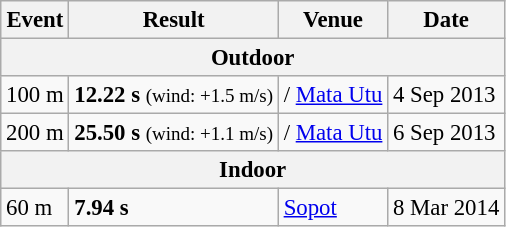<table class="wikitable" style="border-collapse: collapse; font-size: 95%;">
<tr>
<th>Event</th>
<th>Result</th>
<th>Venue</th>
<th>Date</th>
</tr>
<tr>
<th colspan="4">Outdoor</th>
</tr>
<tr>
<td>100 m</td>
<td><strong>12.22 s</strong> <small>(wind: +1.5 m/s)</small></td>
<td>/ <a href='#'>Mata Utu</a></td>
<td>4 Sep 2013</td>
</tr>
<tr>
<td>200 m</td>
<td><strong>25.50 s</strong> <small>(wind: +1.1 m/s)</small></td>
<td>/ <a href='#'>Mata Utu</a></td>
<td>6 Sep 2013</td>
</tr>
<tr>
<th colspan="4">Indoor</th>
</tr>
<tr>
<td>60 m</td>
<td><strong>7.94 s</strong></td>
<td> <a href='#'>Sopot</a></td>
<td>8 Mar 2014</td>
</tr>
</table>
